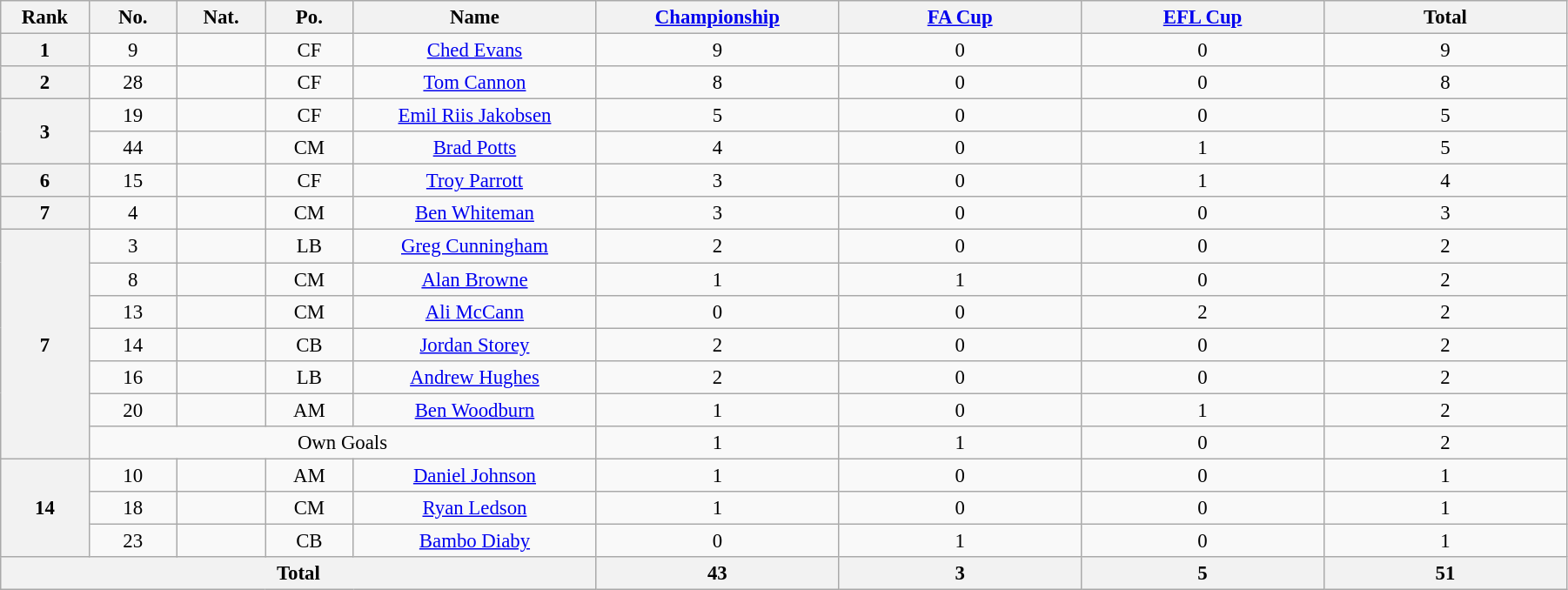<table class="wikitable" style="text-align:center; font-size:95%; width:95%;">
<tr>
<th width=50px>Rank</th>
<th width=50px>No.</th>
<th width=50px>Nat.</th>
<th width=50px>Po.</th>
<th width=150px>Name</th>
<th width=150px><a href='#'>Championship</a></th>
<th width=150px><a href='#'>FA Cup</a></th>
<th width=150px><a href='#'>EFL Cup</a></th>
<th width=150px>Total</th>
</tr>
<tr>
<th>1</th>
<td>9</td>
<td></td>
<td>CF</td>
<td><a href='#'>Ched Evans</a></td>
<td>9</td>
<td>0</td>
<td>0</td>
<td>9</td>
</tr>
<tr>
<th>2</th>
<td>28</td>
<td></td>
<td>CF</td>
<td><a href='#'>Tom Cannon</a></td>
<td>8</td>
<td>0</td>
<td>0</td>
<td>8</td>
</tr>
<tr>
<th rowspan=2>3</th>
<td>19</td>
<td></td>
<td>CF</td>
<td><a href='#'>Emil Riis Jakobsen</a></td>
<td>5</td>
<td>0</td>
<td>0</td>
<td>5</td>
</tr>
<tr>
<td>44</td>
<td></td>
<td>CM</td>
<td><a href='#'>Brad Potts</a></td>
<td>4</td>
<td>0</td>
<td>1</td>
<td>5</td>
</tr>
<tr>
<th rowspan=1>6</th>
<td>15</td>
<td></td>
<td>CF</td>
<td><a href='#'>Troy Parrott</a></td>
<td>3</td>
<td>0</td>
<td>1</td>
<td>4</td>
</tr>
<tr>
<th rowspan=1>7</th>
<td>4</td>
<td></td>
<td>CM</td>
<td><a href='#'>Ben Whiteman</a></td>
<td>3</td>
<td>0</td>
<td>0</td>
<td>3</td>
</tr>
<tr>
<th rowspan=7>7</th>
<td>3</td>
<td></td>
<td>LB</td>
<td><a href='#'>Greg Cunningham</a></td>
<td>2</td>
<td>0</td>
<td>0</td>
<td>2</td>
</tr>
<tr>
<td>8</td>
<td></td>
<td>CM</td>
<td><a href='#'>Alan Browne</a></td>
<td>1</td>
<td>1</td>
<td>0</td>
<td>2</td>
</tr>
<tr>
<td>13</td>
<td></td>
<td>CM</td>
<td><a href='#'>Ali McCann</a></td>
<td>0</td>
<td>0</td>
<td>2</td>
<td>2</td>
</tr>
<tr>
<td>14</td>
<td></td>
<td>CB</td>
<td><a href='#'>Jordan Storey</a></td>
<td>2</td>
<td>0</td>
<td>0</td>
<td>2</td>
</tr>
<tr>
<td>16</td>
<td></td>
<td>LB</td>
<td><a href='#'>Andrew Hughes</a></td>
<td>2</td>
<td>0</td>
<td>0</td>
<td>2</td>
</tr>
<tr>
<td>20</td>
<td></td>
<td>AM</td>
<td><a href='#'>Ben Woodburn</a></td>
<td>1</td>
<td>0</td>
<td>1</td>
<td>2</td>
</tr>
<tr>
<td colspan=4>Own Goals</td>
<td>1</td>
<td>1</td>
<td>0</td>
<td>2</td>
</tr>
<tr>
<th rowspan=3>14</th>
<td>10</td>
<td></td>
<td>AM</td>
<td><a href='#'>Daniel Johnson</a></td>
<td>1</td>
<td>0</td>
<td>0</td>
<td>1</td>
</tr>
<tr>
<td>18</td>
<td></td>
<td>CM</td>
<td><a href='#'>Ryan Ledson</a></td>
<td>1</td>
<td>0</td>
<td>0</td>
<td>1</td>
</tr>
<tr>
<td>23</td>
<td></td>
<td>CB</td>
<td><a href='#'>Bambo Diaby</a></td>
<td>0</td>
<td>1</td>
<td>0</td>
<td>1</td>
</tr>
<tr>
<th colspan=5>Total</th>
<th>43</th>
<th>3</th>
<th>5</th>
<th>51</th>
</tr>
</table>
